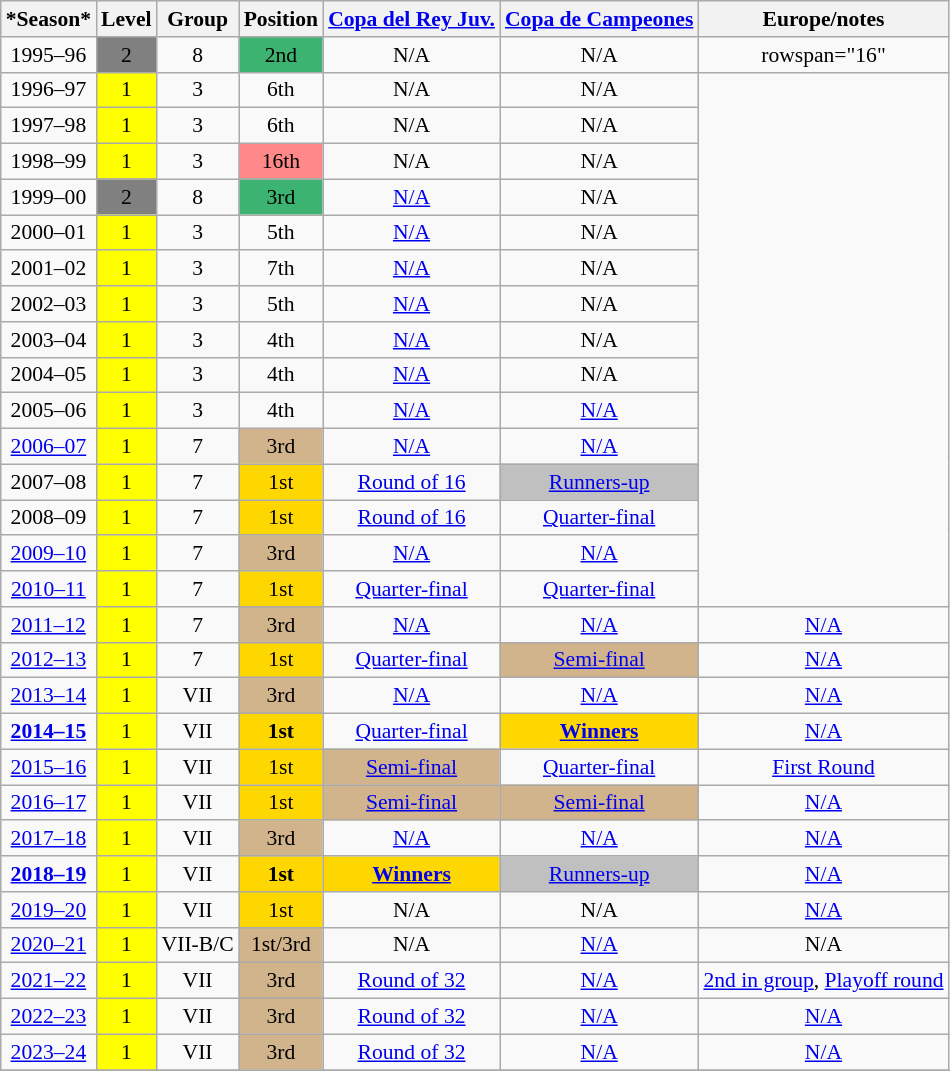<table class="wikitable" style="text-align:center; font-size:90%">
<tr>
<th>*Season*</th>
<th>Level</th>
<th>Group</th>
<th>Position</th>
<th><a href='#'>Copa del Rey Juv.</a></th>
<th><a href='#'>Copa de Campeones</a></th>
<th>Europe/notes</th>
</tr>
<tr>
<td>1995–96</td>
<td bgcolor=#808080>2</td>
<td>8</td>
<td bgcolor="#3CB371">2nd</td>
<td>N/A</td>
<td>N/A</td>
<td>rowspan="16" </td>
</tr>
<tr>
<td>1996–97</td>
<td bgcolor=#FFFF00>1</td>
<td>3</td>
<td>6th</td>
<td>N/A</td>
<td>N/A</td>
</tr>
<tr>
<td>1997–98</td>
<td bgcolor=#FFFF00>1</td>
<td>3</td>
<td>6th</td>
<td>N/A</td>
<td>N/A</td>
</tr>
<tr>
<td>1998–99</td>
<td bgcolor=#FFFF00>1</td>
<td>3</td>
<td bgcolor=#FF8888>16th</td>
<td>N/A</td>
<td>N/A</td>
</tr>
<tr>
<td>1999–00</td>
<td bgcolor=#808080>2</td>
<td>8</td>
<td bgcolor="#3CB371">3rd</td>
<td><a href='#'>N/A</a></td>
<td>N/A</td>
</tr>
<tr>
<td>2000–01</td>
<td bgcolor=#FFFF00>1</td>
<td>3</td>
<td>5th</td>
<td><a href='#'>N/A</a></td>
<td>N/A</td>
</tr>
<tr>
<td>2001–02</td>
<td bgcolor=#FFFF00>1</td>
<td>3</td>
<td>7th</td>
<td><a href='#'>N/A</a></td>
<td>N/A</td>
</tr>
<tr>
<td>2002–03</td>
<td bgcolor=#FFFF00>1</td>
<td>3</td>
<td>5th</td>
<td><a href='#'>N/A</a></td>
<td>N/A</td>
</tr>
<tr>
<td>2003–04</td>
<td bgcolor=#FFFF00>1</td>
<td>3</td>
<td>4th</td>
<td><a href='#'>N/A</a></td>
<td>N/A</td>
</tr>
<tr>
<td>2004–05</td>
<td bgcolor=#FFFF00>1</td>
<td>3</td>
<td>4th</td>
<td><a href='#'>N/A</a></td>
<td>N/A</td>
</tr>
<tr>
<td>2005–06</td>
<td bgcolor=#FFFF00>1</td>
<td>3</td>
<td>4th</td>
<td><a href='#'>N/A</a></td>
<td><a href='#'>N/A</a></td>
</tr>
<tr>
<td><a href='#'>2006–07</a></td>
<td bgcolor=#FFFF00>1</td>
<td>7</td>
<td bgcolor=#D2B48C>3rd</td>
<td><a href='#'>N/A</a></td>
<td><a href='#'>N/A</a></td>
</tr>
<tr>
<td>2007–08</td>
<td bgcolor=#FFFF00>1</td>
<td>7</td>
<td bgcolor=gold>1st</td>
<td><a href='#'>Round of 16</a></td>
<td bgcolor=silver><a href='#'>Runners-up</a></td>
</tr>
<tr>
<td>2008–09</td>
<td bgcolor=#FFFF00>1</td>
<td>7</td>
<td bgcolor=gold>1st</td>
<td><a href='#'>Round of 16</a></td>
<td><a href='#'>Quarter-final</a></td>
</tr>
<tr>
<td><a href='#'>2009–10</a></td>
<td bgcolor=#FFFF00>1</td>
<td>7</td>
<td bgcolor=#D2B48C>3rd</td>
<td><a href='#'>N/A</a></td>
<td><a href='#'>N/A</a></td>
</tr>
<tr>
<td><a href='#'>2010–11</a></td>
<td bgcolor=#FFFF00>1</td>
<td>7</td>
<td bgcolor=gold>1st</td>
<td><a href='#'>Quarter-final</a></td>
<td><a href='#'>Quarter-final</a></td>
</tr>
<tr>
<td><a href='#'>2011–12</a></td>
<td bgcolor=#FFFF00>1</td>
<td>7</td>
<td bgcolor=#D2B48C>3rd</td>
<td><a href='#'>N/A</a></td>
<td><a href='#'>N/A</a></td>
<td><a href='#'>N/A</a></td>
</tr>
<tr>
<td><a href='#'>2012–13</a></td>
<td bgcolor=#FFFF00>1</td>
<td>7</td>
<td bgcolor=gold>1st</td>
<td><a href='#'>Quarter-final</a></td>
<td bgcolor=#D2B48C><a href='#'>Semi-final</a></td>
<td><a href='#'>N/A</a></td>
</tr>
<tr>
<td><a href='#'>2013–14</a></td>
<td bgcolor=#FFFF00>1</td>
<td>VII</td>
<td bgcolor=#D2B48C>3rd</td>
<td><a href='#'>N/A</a></td>
<td><a href='#'>N/A</a></td>
<td><a href='#'>N/A</a></td>
</tr>
<tr>
<td><strong><a href='#'>2014–15</a></strong></td>
<td bgcolor=#FFFF00>1</td>
<td>VII</td>
<td bgcolor=gold><strong>1st</strong></td>
<td><a href='#'>Quarter-final</a></td>
<td bgcolor=gold><a href='#'><strong>Winners</strong></a></td>
<td><a href='#'>N/A</a></td>
</tr>
<tr>
<td><a href='#'>2015–16</a></td>
<td bgcolor=#FFFF00>1</td>
<td>VII</td>
<td bgcolor=gold>1st</td>
<td bgcolor=#D2B48C><a href='#'>Semi-final</a></td>
<td><a href='#'>Quarter-final</a></td>
<td><a href='#'>First Round</a></td>
</tr>
<tr>
<td><a href='#'>2016–17</a></td>
<td bgcolor=#FFFF00>1</td>
<td>VII</td>
<td bgcolor=gold>1st</td>
<td bgcolor=#D2B48C><a href='#'>Semi-final</a></td>
<td bgcolor=#D2B48C><a href='#'>Semi-final</a></td>
<td><a href='#'>N/A</a></td>
</tr>
<tr>
<td><a href='#'>2017–18</a></td>
<td bgcolor=#FFFF00>1</td>
<td>VII</td>
<td bgcolor=#D2B48C>3rd</td>
<td><a href='#'>N/A</a></td>
<td><a href='#'>N/A</a></td>
<td><a href='#'>N/A</a></td>
</tr>
<tr>
<td><strong><a href='#'>2018–19</a></strong></td>
<td bgcolor=#FFFF00>1</td>
<td>VII</td>
<td bgcolor=gold><strong>1st</strong></td>
<td bgcolor=gold><strong><a href='#'>Winners</a></strong></td>
<td bgcolor=silver><a href='#'>Runners-up</a></td>
<td><a href='#'>N/A</a></td>
</tr>
<tr>
<td><a href='#'>2019–20</a></td>
<td bgcolor=#FFFF00>1</td>
<td>VII</td>
<td bgcolor=gold>1st</td>
<td>N/A</td>
<td>N/A</td>
<td><a href='#'>N/A</a></td>
</tr>
<tr>
<td><a href='#'>2020–21</a></td>
<td bgcolor="#FFFF00">1</td>
<td>VII-B/C</td>
<td bgcolor=#D2B48C>1st/3rd</td>
<td>N/A</td>
<td><a href='#'>N/A</a></td>
<td>N/A</td>
</tr>
<tr>
<td><a href='#'>2021–22</a></td>
<td bgcolor=#FFFF00>1</td>
<td>VII</td>
<td bgcolor=#D2B48C>3rd</td>
<td><a href='#'>Round of 32</a></td>
<td><a href='#'>N/A</a></td>
<td><a href='#'>2nd in group</a>, <a href='#'>Playoff round</a></td>
</tr>
<tr>
<td><a href='#'>2022–23</a></td>
<td bgcolor=#FFFF00>1</td>
<td>VII</td>
<td bgcolor=#D2B48C>3rd</td>
<td><a href='#'>Round of 32</a></td>
<td><a href='#'>N/A</a></td>
<td><a href='#'>N/A</a></td>
</tr>
<tr>
<td><a href='#'>2023–24</a></td>
<td bgcolor=#FFFF00>1</td>
<td>VII</td>
<td bgcolor=#D2B48C>3rd</td>
<td><a href='#'>Round of 32</a></td>
<td><a href='#'>N/A</a></td>
<td><a href='#'>N/A</a></td>
</tr>
<tr>
</tr>
</table>
